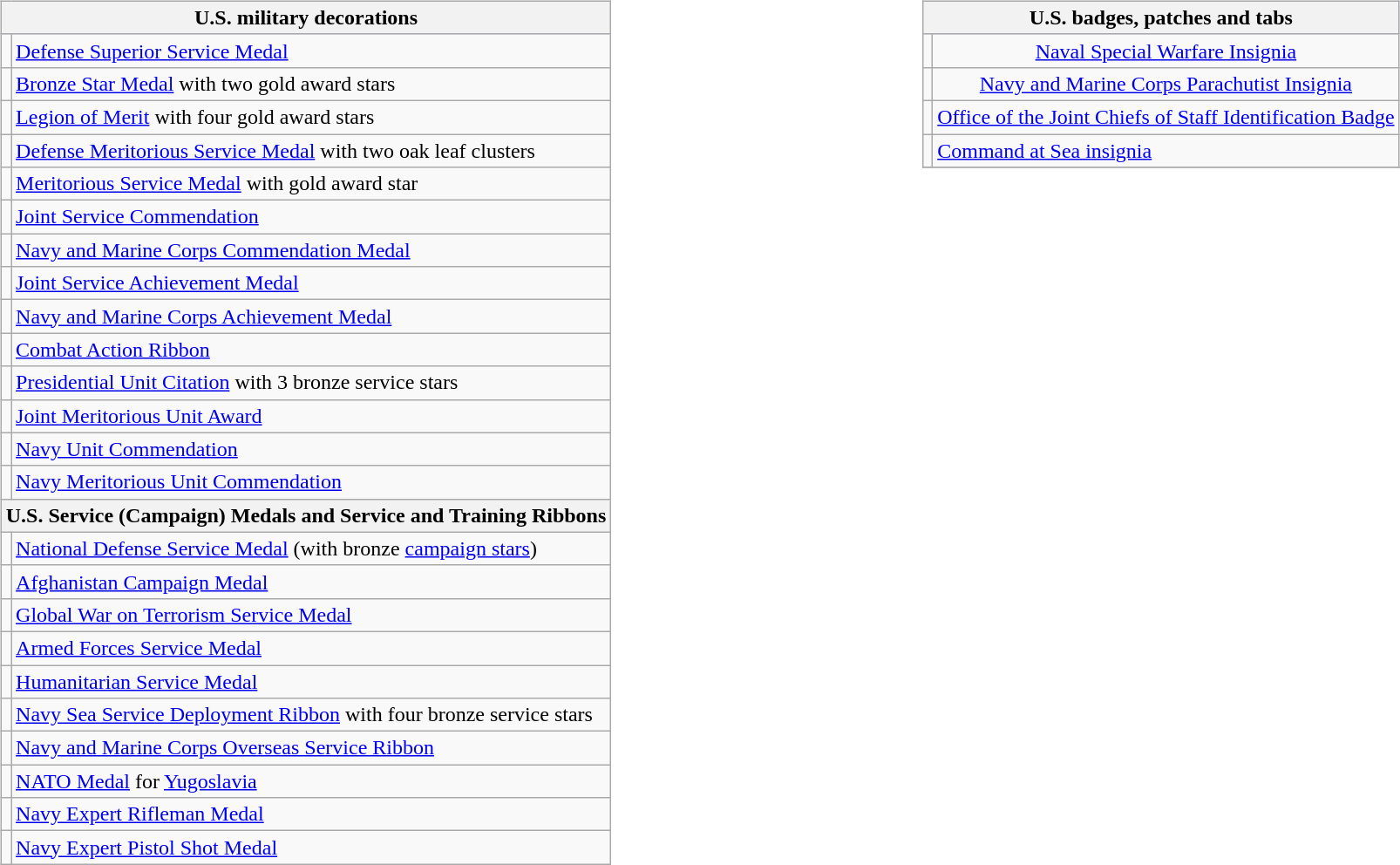<table style="width:100%;">
<tr>
<td valign="top"><br><table class="wikitable">
<tr style="background:#ccf; text-align:center;">
<th colspan="2"><strong>U.S. military decorations</strong></th>
</tr>
<tr>
<td></td>
<td><a href='#'>Defense Superior Service Medal</a></td>
</tr>
<tr>
<td></td>
<td><a href='#'>Bronze Star Medal</a> with two gold award stars</td>
</tr>
<tr>
<td></td>
<td><a href='#'>Legion of Merit</a> with four gold award stars</td>
</tr>
<tr>
<td></td>
<td><a href='#'>Defense Meritorious Service Medal</a> with two oak leaf clusters</td>
</tr>
<tr>
<td></td>
<td><a href='#'>Meritorious Service Medal</a> with gold award star</td>
</tr>
<tr>
<td></td>
<td><a href='#'>Joint Service Commendation</a></td>
</tr>
<tr>
<td></td>
<td><a href='#'>Navy and Marine Corps Commendation Medal</a></td>
</tr>
<tr>
<td></td>
<td><a href='#'>Joint Service Achievement Medal</a></td>
</tr>
<tr>
<td></td>
<td><a href='#'>Navy and Marine Corps Achievement Medal</a></td>
</tr>
<tr>
<td></td>
<td><a href='#'>Combat Action Ribbon</a></td>
</tr>
<tr>
<td></td>
<td><a href='#'>Presidential Unit Citation</a> with 3 bronze service stars</td>
</tr>
<tr>
<td></td>
<td><a href='#'>Joint Meritorious Unit Award</a></td>
</tr>
<tr>
<td></td>
<td><a href='#'>Navy Unit Commendation</a></td>
</tr>
<tr>
<td></td>
<td><a href='#'>Navy Meritorious Unit Commendation</a></td>
</tr>
<tr>
<th colspan="2"><strong>U.S. Service (Campaign) Medals and Service and Training Ribbons</strong></th>
</tr>
<tr>
<td></td>
<td><a href='#'>National Defense Service Medal</a> (with bronze <a href='#'>campaign stars</a>)</td>
</tr>
<tr>
<td></td>
<td><a href='#'>Afghanistan Campaign Medal</a></td>
</tr>
<tr>
<td></td>
<td><a href='#'>Global War on Terrorism Service Medal</a></td>
</tr>
<tr>
<td></td>
<td><a href='#'>Armed Forces Service Medal</a></td>
</tr>
<tr>
<td></td>
<td><a href='#'>Humanitarian Service Medal</a></td>
</tr>
<tr>
<td></td>
<td><a href='#'>Navy Sea Service Deployment Ribbon</a> with four bronze service stars</td>
</tr>
<tr>
<td></td>
<td><a href='#'>Navy and Marine Corps Overseas Service Ribbon</a></td>
</tr>
<tr>
<td></td>
<td><a href='#'>NATO Medal</a> for <a href='#'>Yugoslavia</a></td>
</tr>
<tr>
<td></td>
<td><a href='#'>Navy Expert Rifleman Medal</a></td>
</tr>
<tr>
<td></td>
<td><a href='#'>Navy Expert Pistol Shot Medal</a></td>
</tr>
</table>
</td>
<td valign="top"><br><table class="wikitable">
<tr style="background:#ccf; text-align:center;">
<th colspan="2"><strong>U.S. badges, patches and tabs</strong></th>
</tr>
<tr>
<td align=center></td>
<td align=center><a href='#'>Naval Special Warfare Insignia</a></td>
</tr>
<tr>
<td align=center></td>
<td align=center><a href='#'>Navy and Marine Corps Parachutist Insignia</a></td>
</tr>
<tr>
<td align=center></td>
<td><a href='#'>Office of the Joint Chiefs of Staff Identification Badge</a></td>
</tr>
<tr>
<td></td>
<td><a href='#'>Command at Sea insignia</a></td>
</tr>
<tr>
</tr>
<tr>
</tr>
<tr>
</tr>
</table>
</td>
</tr>
</table>
